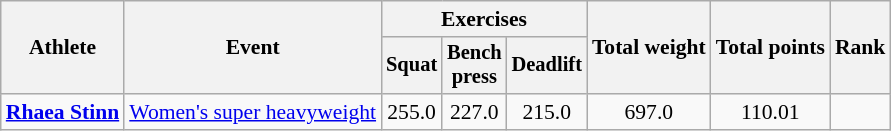<table class=wikitable style="font-size:90%">
<tr>
<th rowspan="2">Athlete</th>
<th rowspan="2">Event</th>
<th colspan="3">Exercises</th>
<th rowspan="2">Total weight</th>
<th rowspan="2">Total points</th>
<th rowspan="2">Rank</th>
</tr>
<tr style="font-size:95%">
<th>Squat</th>
<th>Bench<br>press</th>
<th>Deadlift</th>
</tr>
<tr align=center>
<td align=left><strong><a href='#'>Rhaea Stinn</a></strong></td>
<td align=left rowspan=2><a href='#'>Women's super heavyweight</a></td>
<td>255.0</td>
<td>227.0</td>
<td>215.0</td>
<td>697.0</td>
<td>110.01</td>
<td></td>
</tr>
</table>
